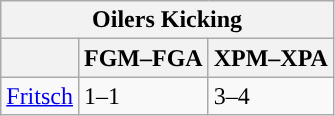<table class="wikitable">
<tr>
<th colspan="3">Oilers Kicking</th>
</tr>
<tr>
<th></th>
<th>FGM–FGA</th>
<th>XPM–XPA</th>
</tr>
<tr>
<td><a href='#'>Fritsch</a></td>
<td>1–1</td>
<td>3–4</td>
</tr>
</table>
